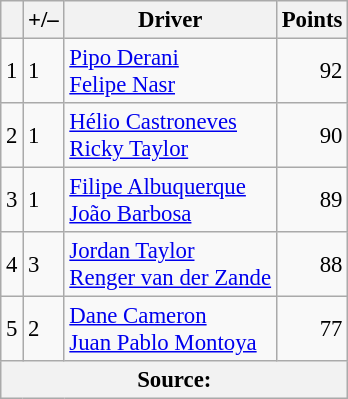<table class="wikitable" style="font-size: 95%;">
<tr>
<th scope="col"></th>
<th scope="col">+/–</th>
<th scope="col">Driver</th>
<th scope="col">Points</th>
</tr>
<tr>
<td align=center>1</td>
<td align="left"> 1</td>
<td> <a href='#'>Pipo Derani</a><br> <a href='#'>Felipe Nasr</a></td>
<td align=right>92</td>
</tr>
<tr>
<td align=center>2</td>
<td align="left"> 1</td>
<td> <a href='#'>Hélio Castroneves</a><br> <a href='#'>Ricky Taylor</a></td>
<td align=right>90</td>
</tr>
<tr>
<td align=center>3</td>
<td align="left"> 1</td>
<td> <a href='#'>Filipe Albuquerque</a><br> <a href='#'>João Barbosa</a></td>
<td align=right>89</td>
</tr>
<tr>
<td align=center>4</td>
<td align="left"> 3</td>
<td> <a href='#'>Jordan Taylor</a><br> <a href='#'>Renger van der Zande</a></td>
<td align=right>88</td>
</tr>
<tr>
<td align=center>5</td>
<td align="left"> 2</td>
<td> <a href='#'>Dane Cameron</a><br> <a href='#'>Juan Pablo Montoya</a></td>
<td align=right>77</td>
</tr>
<tr>
<th colspan=5>Source:</th>
</tr>
</table>
